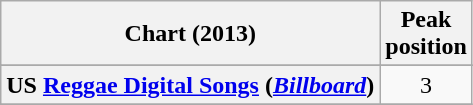<table class="wikitable plainrowheaders sortable" style="text-align:center;">
<tr>
<th scope="col">Chart (2013)</th>
<th scope="col">Peak<br>position</th>
</tr>
<tr>
</tr>
<tr>
</tr>
<tr>
</tr>
<tr>
<th scope="row">US <a href='#'>Reggae Digital Songs</a> (<a href='#'><em>Billboard</em></a>)</th>
<td style="text-align:center">3</td>
</tr>
<tr>
</tr>
</table>
